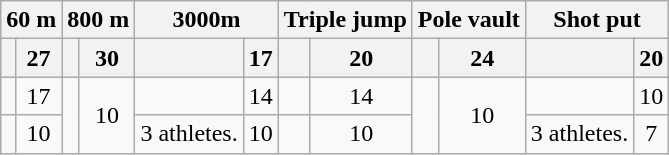<table class="wikitable">
<tr>
<th colspan="2">60 m</th>
<th colspan="2">800 m</th>
<th colspan="2">3000m</th>
<th colspan="2">Triple jump</th>
<th colspan="2">Pole vault</th>
<th colspan="2">Shot put</th>
</tr>
<tr bgcolor=#ffddff>
<th></th>
<th>27</th>
<th></th>
<th>30</th>
<th></th>
<th>17</th>
<th></th>
<th>20</th>
<th></th>
<th>24</th>
<th></th>
<th>20</th>
</tr>
<tr align="center">
<td></td>
<td>17</td>
<td rowspan=2><br></td>
<td rowspan=2>10</td>
<td></td>
<td>14</td>
<td></td>
<td>14</td>
<td rowspan=2><br></td>
<td rowspan=2>10</td>
<td></td>
<td>10</td>
</tr>
<tr align="center">
<td></td>
<td>10</td>
<td>3 athletes.</td>
<td>10</td>
<td></td>
<td>10</td>
<td>3 athletes.</td>
<td>7</td>
</tr>
</table>
